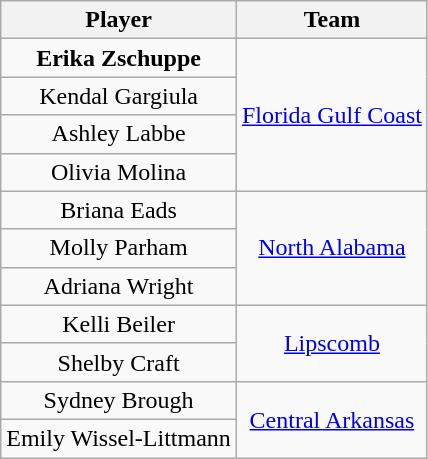<table class="wikitable" style="text-align: center;">
<tr>
<th>Player</th>
<th>Team</th>
</tr>
<tr>
<td><strong>Erika Zschuppe</strong></td>
<td rowspan=4><a href='#'>Florida Gulf Coast</a></td>
</tr>
<tr>
<td>Kendal Gargiula</td>
</tr>
<tr>
<td>Ashley Labbe</td>
</tr>
<tr>
<td>Olivia Molina</td>
</tr>
<tr>
<td>Briana Eads</td>
<td rowspan=3><a href='#'>North Alabama</a></td>
</tr>
<tr>
<td>Molly Parham</td>
</tr>
<tr>
<td>Adriana Wright</td>
</tr>
<tr>
<td>Kelli Beiler</td>
<td rowspan=2><a href='#'>Lipscomb</a></td>
</tr>
<tr>
<td>Shelby Craft</td>
</tr>
<tr>
<td>Sydney Brough</td>
<td rowspan=2><a href='#'>Central Arkansas</a></td>
</tr>
<tr>
<td>Emily Wissel-Littmann</td>
</tr>
</table>
